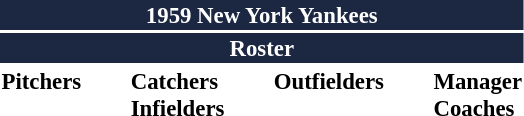<table class="toccolours" style="font-size: 95%;">
<tr>
<th colspan="10" style="background-color: #1c2841; color: white; text-align: center;">1959 New York Yankees</th>
</tr>
<tr>
<td colspan="10" style="background-color: #1c2841; color: white; text-align: center;"><strong>Roster</strong></td>
</tr>
<tr>
<td valign="top"><strong>Pitchers</strong><br>















</td>
<td width="25px"></td>
<td valign="top"><strong>Catchers</strong><br>

<strong>Infielders</strong>










</td>
<td width="25px"></td>
<td valign="top"><strong>Outfielders</strong><br>





</td>
<td width="25px"></td>
<td valign="top"><strong>Manager</strong><br>
<strong>Coaches</strong>



</td>
</tr>
</table>
